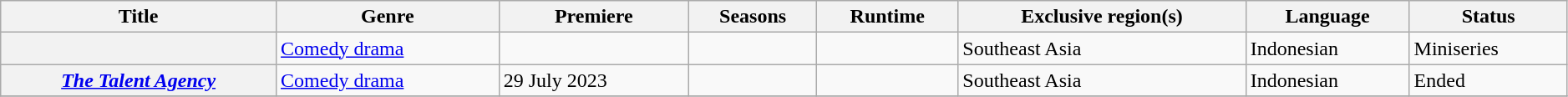<table class="wikitable plainrowheaders sortable" style="width:99%;">
<tr>
<th>Title</th>
<th>Genre</th>
<th>Premiere</th>
<th>Seasons</th>
<th>Runtime</th>
<th>Exclusive region(s)</th>
<th>Language</th>
<th>Status</th>
</tr>
<tr>
<th scope="row"><em></em></th>
<td><a href='#'>Comedy drama</a></td>
<td></td>
<td></td>
<td></td>
<td>Southeast Asia</td>
<td>Indonesian</td>
<td>Miniseries</td>
</tr>
<tr>
<th scope="row"><em><a href='#'>The Talent Agency</a></em></th>
<td><a href='#'>Comedy drama</a></td>
<td>29 July 2023</td>
<td></td>
<td></td>
<td>Southeast Asia</td>
<td>Indonesian</td>
<td>Ended</td>
</tr>
<tr>
</tr>
</table>
